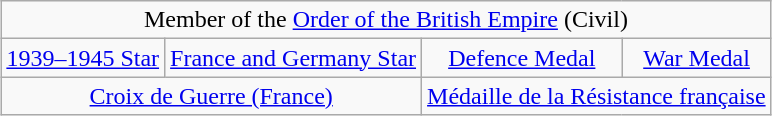<table class="wikitable" style="margin:1em auto; text-align:center;">
<tr>
<td colspan=4>Member of the <a href='#'>Order of the British Empire</a> (Civil)</td>
</tr>
<tr>
<td><a href='#'>1939–1945 Star</a></td>
<td><a href='#'>France and Germany Star</a></td>
<td><a href='#'>Defence Medal</a></td>
<td><a href='#'>War Medal</a></td>
</tr>
<tr>
<td colspan=2><a href='#'>Croix de Guerre (France)</a></td>
<td colspan=2><a href='#'>Médaille de la Résistance française</a></td>
</tr>
</table>
